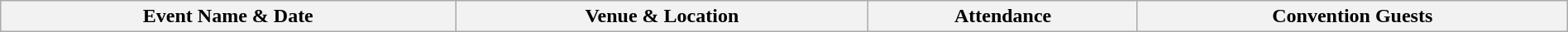<table class="wikitable" style="width:100%;">
<tr>
<th>Event Name & Date</th>
<th>Venue & Location</th>
<th>Attendance</th>
<th>Convention Guests<br>





</th>
</tr>
</table>
